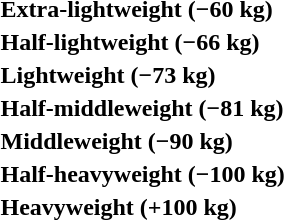<table>
<tr>
<th rowspan=2 style="text-align:left;">Extra-lightweight (−60 kg)</th>
<td rowspan=2></td>
<td rowspan=2></td>
<td></td>
</tr>
<tr>
<td></td>
</tr>
<tr>
<th rowspan=2 style="text-align:left;">Half-lightweight (−66 kg)</th>
<td rowspan=2></td>
<td rowspan=2></td>
<td></td>
</tr>
<tr>
<td></td>
</tr>
<tr>
<th rowspan=2 style="text-align:left;">Lightweight (−73 kg)</th>
<td rowspan=2></td>
<td rowspan=2></td>
<td></td>
</tr>
<tr>
<td></td>
</tr>
<tr>
<th rowspan=2 style="text-align:left;">Half-middleweight (−81 kg)</th>
<td rowspan=2></td>
<td rowspan=2></td>
<td></td>
</tr>
<tr>
<td></td>
</tr>
<tr>
<th rowspan=2 style="text-align:left;">Middleweight (−90 kg)</th>
<td rowspan=2></td>
<td rowspan=2></td>
<td></td>
</tr>
<tr>
<td></td>
</tr>
<tr>
<th rowspan=2 style="text-align:left;">Half-heavyweight (−100 kg)</th>
<td rowspan=2></td>
<td rowspan=2></td>
<td></td>
</tr>
<tr>
<td></td>
</tr>
<tr>
<th rowspan=2 style="text-align:left;">Heavyweight (+100 kg)</th>
<td rowspan=2></td>
<td rowspan=2></td>
<td></td>
</tr>
<tr>
<td></td>
</tr>
</table>
